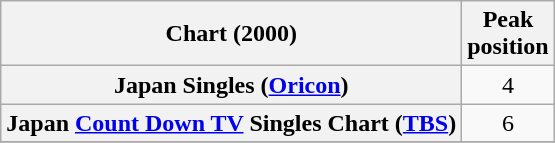<table class="wikitable sortable plainrowheaders" style="text-align:center">
<tr>
<th scope="col">Chart (2000)</th>
<th scope="col">Peak<br>position</th>
</tr>
<tr>
<th scope="row">Japan Singles (<a href='#'>Oricon</a>)</th>
<td>4</td>
</tr>
<tr>
<th scope="row">Japan <a href='#'>Count Down TV</a> Singles Chart (<a href='#'>TBS</a>)</th>
<td align="center">6</td>
</tr>
<tr>
</tr>
</table>
